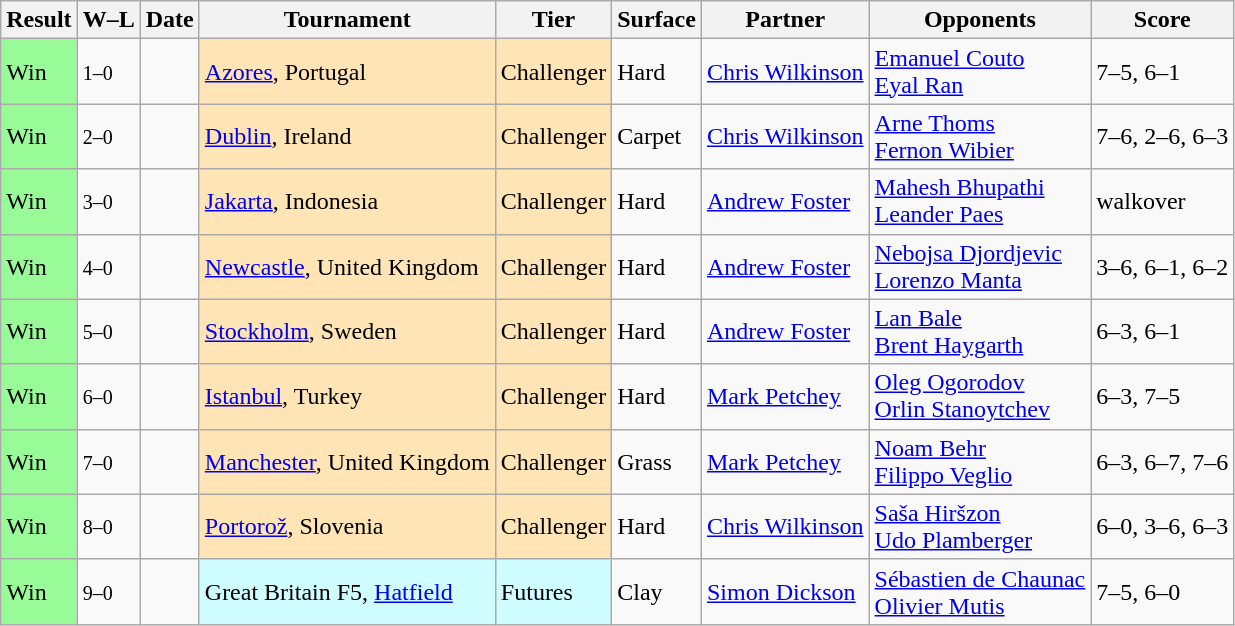<table class="sortable wikitable">
<tr>
<th>Result</th>
<th class="unsortable">W–L</th>
<th>Date</th>
<th>Tournament</th>
<th>Tier</th>
<th>Surface</th>
<th>Partner</th>
<th>Opponents</th>
<th class="unsortable">Score</th>
</tr>
<tr>
<td style="background:#98fb98;">Win</td>
<td><small>1–0</small></td>
<td></td>
<td style="background:moccasin;"><a href='#'>Azores</a>, Portugal</td>
<td style="background:moccasin;">Challenger</td>
<td>Hard</td>
<td> <a href='#'>Chris Wilkinson</a></td>
<td> <a href='#'>Emanuel Couto</a> <br>  <a href='#'>Eyal Ran</a></td>
<td>7–5, 6–1</td>
</tr>
<tr>
<td style="background:#98fb98;">Win</td>
<td><small>2–0</small></td>
<td></td>
<td style="background:moccasin;"><a href='#'>Dublin</a>, Ireland</td>
<td style="background:moccasin;">Challenger</td>
<td>Carpet</td>
<td> <a href='#'>Chris Wilkinson</a></td>
<td> <a href='#'>Arne Thoms</a> <br>  <a href='#'>Fernon Wibier</a></td>
<td>7–6, 2–6, 6–3</td>
</tr>
<tr>
<td style="background:#98fb98;">Win</td>
<td><small>3–0</small></td>
<td></td>
<td style="background:moccasin;"><a href='#'>Jakarta</a>, Indonesia</td>
<td style="background:moccasin;">Challenger</td>
<td>Hard</td>
<td> <a href='#'>Andrew Foster</a></td>
<td> <a href='#'>Mahesh Bhupathi</a> <br>  <a href='#'>Leander Paes</a></td>
<td>walkover</td>
</tr>
<tr>
<td style="background:#98fb98;">Win</td>
<td><small>4–0</small></td>
<td></td>
<td style="background:moccasin;"><a href='#'>Newcastle</a>, United Kingdom</td>
<td style="background:moccasin;">Challenger</td>
<td>Hard</td>
<td> <a href='#'>Andrew Foster</a></td>
<td> <a href='#'>Nebojsa Djordjevic</a> <br>  <a href='#'>Lorenzo Manta</a></td>
<td>3–6, 6–1, 6–2</td>
</tr>
<tr>
<td style="background:#98fb98;">Win</td>
<td><small>5–0</small></td>
<td></td>
<td style="background:moccasin;"><a href='#'>Stockholm</a>, Sweden</td>
<td style="background:moccasin;">Challenger</td>
<td>Hard</td>
<td> <a href='#'>Andrew Foster</a></td>
<td> <a href='#'>Lan Bale</a> <br>  <a href='#'>Brent Haygarth</a></td>
<td>6–3, 6–1</td>
</tr>
<tr>
<td style="background:#98fb98;">Win</td>
<td><small>6–0</small></td>
<td></td>
<td style="background:moccasin;"><a href='#'>Istanbul</a>, Turkey</td>
<td style="background:moccasin;">Challenger</td>
<td>Hard</td>
<td> <a href='#'>Mark Petchey</a></td>
<td> <a href='#'>Oleg Ogorodov</a> <br>  <a href='#'>Orlin Stanoytchev</a></td>
<td>6–3, 7–5</td>
</tr>
<tr>
<td style="background:#98fb98;">Win</td>
<td><small>7–0</small></td>
<td></td>
<td style="background:moccasin;"><a href='#'>Manchester</a>, United Kingdom</td>
<td style="background:moccasin;">Challenger</td>
<td>Grass</td>
<td> <a href='#'>Mark Petchey</a></td>
<td> <a href='#'>Noam Behr</a> <br>  <a href='#'>Filippo Veglio</a></td>
<td>6–3, 6–7, 7–6</td>
</tr>
<tr>
<td style="background:#98fb98;">Win</td>
<td><small>8–0</small></td>
<td></td>
<td style="background:moccasin;"><a href='#'>Portorož</a>, Slovenia</td>
<td style="background:moccasin;">Challenger</td>
<td>Hard</td>
<td> <a href='#'>Chris Wilkinson</a></td>
<td> <a href='#'>Saša Hiršzon</a> <br>  <a href='#'>Udo Plamberger</a></td>
<td>6–0, 3–6, 6–3</td>
</tr>
<tr>
<td style="background:#98fb98;">Win</td>
<td><small>9–0</small></td>
<td></td>
<td style="background:#cffcff;">Great Britain F5, <a href='#'>Hatfield</a></td>
<td style="background:#cffcff;">Futures</td>
<td>Clay</td>
<td> <a href='#'>Simon Dickson</a></td>
<td> <a href='#'>Sébastien de Chaunac</a> <br>  <a href='#'>Olivier Mutis</a></td>
<td>7–5, 6–0</td>
</tr>
</table>
